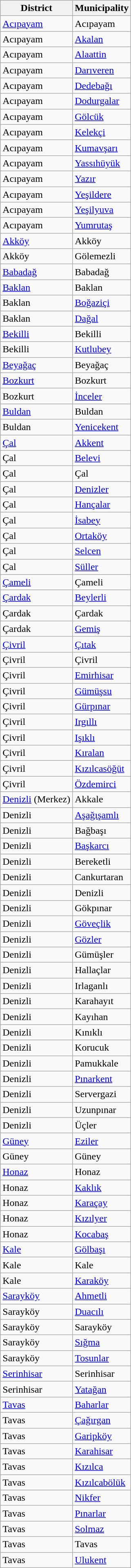<table class="sortable wikitable">
<tr>
<th>District</th>
<th>Municipality</th>
</tr>
<tr>
<td><a href='#'>Acıpayam</a></td>
<td>Acıpayam</td>
</tr>
<tr>
<td>Acıpayam</td>
<td><a href='#'>Akalan</a></td>
</tr>
<tr>
<td>Acıpayam</td>
<td><a href='#'>Alaattin</a></td>
</tr>
<tr>
<td>Acıpayam</td>
<td><a href='#'>Darıveren</a></td>
</tr>
<tr>
<td>Acıpayam</td>
<td><a href='#'>Dedebağı</a></td>
</tr>
<tr>
<td>Acıpayam</td>
<td><a href='#'>Dodurgalar</a></td>
</tr>
<tr>
<td>Acıpayam</td>
<td><a href='#'>Gölcük</a></td>
</tr>
<tr>
<td>Acıpayam</td>
<td><a href='#'>Kelekçi</a></td>
</tr>
<tr>
<td>Acıpayam</td>
<td><a href='#'>Kumavşarı</a></td>
</tr>
<tr>
<td>Acıpayam</td>
<td><a href='#'>Yassıhüyük</a></td>
</tr>
<tr>
<td>Acıpayam</td>
<td><a href='#'>Yazır</a></td>
</tr>
<tr>
<td>Acıpayam</td>
<td><a href='#'>Yeşildere</a></td>
</tr>
<tr>
<td>Acıpayam</td>
<td><a href='#'>Yeşilyuva</a></td>
</tr>
<tr>
<td>Acıpayam</td>
<td><a href='#'>Yumrutaş</a></td>
</tr>
<tr>
<td><a href='#'>Akköy</a></td>
<td>Akköy</td>
</tr>
<tr>
<td>Akköy</td>
<td>Gölemezli</td>
</tr>
<tr>
<td><a href='#'>Babadağ</a></td>
<td>Babadağ</td>
</tr>
<tr>
<td><a href='#'>Baklan</a></td>
<td>Baklan</td>
</tr>
<tr>
<td>Baklan</td>
<td><a href='#'>Boğaziçi</a></td>
</tr>
<tr>
<td>Baklan</td>
<td><a href='#'>Dağal</a></td>
</tr>
<tr>
<td><a href='#'>Bekilli</a></td>
<td>Bekilli</td>
</tr>
<tr>
<td>Bekilli</td>
<td><a href='#'>Kutlubey</a></td>
</tr>
<tr>
<td><a href='#'>Beyağaç</a></td>
<td>Beyağaç</td>
</tr>
<tr>
<td><a href='#'>Bozkurt</a></td>
<td>Bozkurt</td>
</tr>
<tr>
<td>Bozkurt</td>
<td><a href='#'>İnceler</a></td>
</tr>
<tr>
<td><a href='#'>Buldan</a></td>
<td>Buldan</td>
</tr>
<tr>
<td>Buldan</td>
<td><a href='#'>Yenicekent</a></td>
</tr>
<tr>
<td><a href='#'>Çal</a></td>
<td><a href='#'>Akkent</a></td>
</tr>
<tr>
<td>Çal</td>
<td><a href='#'>Belevi</a></td>
</tr>
<tr>
<td>Çal</td>
<td>Çal</td>
</tr>
<tr>
<td>Çal</td>
<td><a href='#'>Denizler</a></td>
</tr>
<tr>
<td>Çal</td>
<td><a href='#'>Hançalar</a></td>
</tr>
<tr>
<td>Çal</td>
<td><a href='#'>İsabey</a></td>
</tr>
<tr>
<td>Çal</td>
<td><a href='#'>Ortaköy</a></td>
</tr>
<tr>
<td>Çal</td>
<td><a href='#'>Selcen</a></td>
</tr>
<tr>
<td>Çal</td>
<td><a href='#'>Süller</a></td>
</tr>
<tr>
<td><a href='#'>Çameli</a></td>
<td>Çameli</td>
</tr>
<tr>
<td><a href='#'>Çardak</a></td>
<td><a href='#'>Beylerli</a></td>
</tr>
<tr>
<td>Çardak</td>
<td>Çardak</td>
</tr>
<tr>
<td>Çardak</td>
<td><a href='#'>Gemiş</a></td>
</tr>
<tr>
<td><a href='#'>Çivril</a></td>
<td><a href='#'>Çıtak</a></td>
</tr>
<tr>
<td>Çivril</td>
<td>Çivril</td>
</tr>
<tr>
<td>Çivril</td>
<td><a href='#'>Emirhisar</a></td>
</tr>
<tr>
<td>Çivril</td>
<td><a href='#'>Gümüşsu</a></td>
</tr>
<tr>
<td>Çivril</td>
<td><a href='#'>Gürpınar</a></td>
</tr>
<tr>
<td>Çivril</td>
<td><a href='#'>Irgıllı</a></td>
</tr>
<tr>
<td>Çivril</td>
<td><a href='#'>Işıklı</a></td>
</tr>
<tr>
<td>Çivril</td>
<td><a href='#'>Kıralan</a></td>
</tr>
<tr>
<td>Çivril</td>
<td><a href='#'>Kızılcasöğüt</a></td>
</tr>
<tr>
<td>Çivril</td>
<td><a href='#'>Özdemirci</a></td>
</tr>
<tr>
<td><a href='#'>Denizli</a> (Merkez)</td>
<td>Akkale</td>
</tr>
<tr>
<td>Denizli</td>
<td><a href='#'>Aşağışamlı</a></td>
</tr>
<tr>
<td>Denizli</td>
<td>Bağbaşı</td>
</tr>
<tr>
<td>Denizli</td>
<td><a href='#'>Başkarcı</a></td>
</tr>
<tr>
<td>Denizli</td>
<td>Bereketli</td>
</tr>
<tr>
<td>Denizli</td>
<td>Cankurtaran</td>
</tr>
<tr>
<td>Denizli</td>
<td>Denizli</td>
</tr>
<tr>
<td>Denizli</td>
<td>Gökpınar</td>
</tr>
<tr>
<td>Denizli</td>
<td><a href='#'>Göveçlik</a></td>
</tr>
<tr>
<td>Denizli</td>
<td><a href='#'>Gözler</a></td>
</tr>
<tr>
<td>Denizli</td>
<td>Gümüşler</td>
</tr>
<tr>
<td>Denizli</td>
<td>Hallaçlar</td>
</tr>
<tr>
<td>Denizli</td>
<td>Irlaganlı</td>
</tr>
<tr>
<td>Denizli</td>
<td>Karahayıt</td>
</tr>
<tr>
<td>Denizli</td>
<td>Kayıhan</td>
</tr>
<tr>
<td>Denizli</td>
<td>Kınıklı</td>
</tr>
<tr>
<td>Denizli</td>
<td>Korucuk</td>
</tr>
<tr>
<td>Denizli</td>
<td>Pamukkale</td>
</tr>
<tr>
<td>Denizli</td>
<td><a href='#'>Pınarkent</a></td>
</tr>
<tr>
<td>Denizli</td>
<td>Servergazi</td>
</tr>
<tr>
<td>Denizli</td>
<td>Uzunpınar</td>
</tr>
<tr>
<td>Denizli</td>
<td>Üçler</td>
</tr>
<tr>
<td><a href='#'>Güney</a></td>
<td><a href='#'>Eziler</a></td>
</tr>
<tr>
<td>Güney</td>
<td>Güney</td>
</tr>
<tr>
<td><a href='#'>Honaz</a></td>
<td>Honaz</td>
</tr>
<tr>
<td>Honaz</td>
<td><a href='#'>Kaklık</a></td>
</tr>
<tr>
<td>Honaz</td>
<td><a href='#'>Karaçay</a></td>
</tr>
<tr>
<td>Honaz</td>
<td><a href='#'>Kızılyer</a></td>
</tr>
<tr>
<td>Honaz</td>
<td><a href='#'>Kocabaş</a></td>
</tr>
<tr>
<td><a href='#'>Kale</a></td>
<td><a href='#'>Gölbaşı</a></td>
</tr>
<tr>
<td>Kale</td>
<td>Kale</td>
</tr>
<tr>
<td>Kale</td>
<td><a href='#'>Karaköy</a></td>
</tr>
<tr>
<td><a href='#'>Sarayköy</a></td>
<td><a href='#'>Ahmetli</a></td>
</tr>
<tr>
<td>Sarayköy</td>
<td><a href='#'>Duacılı</a></td>
</tr>
<tr>
<td>Sarayköy</td>
<td>Sarayköy</td>
</tr>
<tr>
<td>Sarayköy</td>
<td><a href='#'>Sığma</a></td>
</tr>
<tr>
<td>Sarayköy</td>
<td><a href='#'>Tosunlar</a></td>
</tr>
<tr>
<td><a href='#'>Serinhisar</a></td>
<td>Serinhisar</td>
</tr>
<tr>
<td>Serinhisar</td>
<td><a href='#'>Yatağan</a></td>
</tr>
<tr>
<td><a href='#'>Tavas</a></td>
<td><a href='#'>Baharlar</a></td>
</tr>
<tr>
<td>Tavas</td>
<td><a href='#'>Çağırgan</a></td>
</tr>
<tr>
<td>Tavas</td>
<td><a href='#'>Garipköy</a></td>
</tr>
<tr>
<td>Tavas</td>
<td><a href='#'>Karahisar</a></td>
</tr>
<tr>
<td>Tavas</td>
<td><a href='#'>Kızılca</a></td>
</tr>
<tr>
<td>Tavas</td>
<td><a href='#'>Kızılcabölük</a></td>
</tr>
<tr>
<td>Tavas</td>
<td><a href='#'>Nikfer</a></td>
</tr>
<tr>
<td>Tavas</td>
<td><a href='#'>Pınarlar</a></td>
</tr>
<tr>
<td>Tavas</td>
<td><a href='#'>Solmaz</a></td>
</tr>
<tr>
<td>Tavas</td>
<td>Tavas</td>
</tr>
<tr>
<td>Tavas</td>
<td><a href='#'>Ulukent</a></td>
</tr>
</table>
